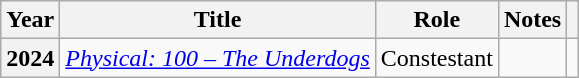<table class="wikitable plainrowheaders">
<tr>
<th scope="col">Year</th>
<th scope="col">Title</th>
<th scope="col">Role</th>
<th scope="col">Notes</th>
<th scope="col"></th>
</tr>
<tr>
<th scope="row">2024</th>
<td><em><a href='#'> Physical: 100 – The Underdogs</a></em></td>
<td>Constestant</td>
<td></td>
<td style="text-align:center"></td>
</tr>
</table>
